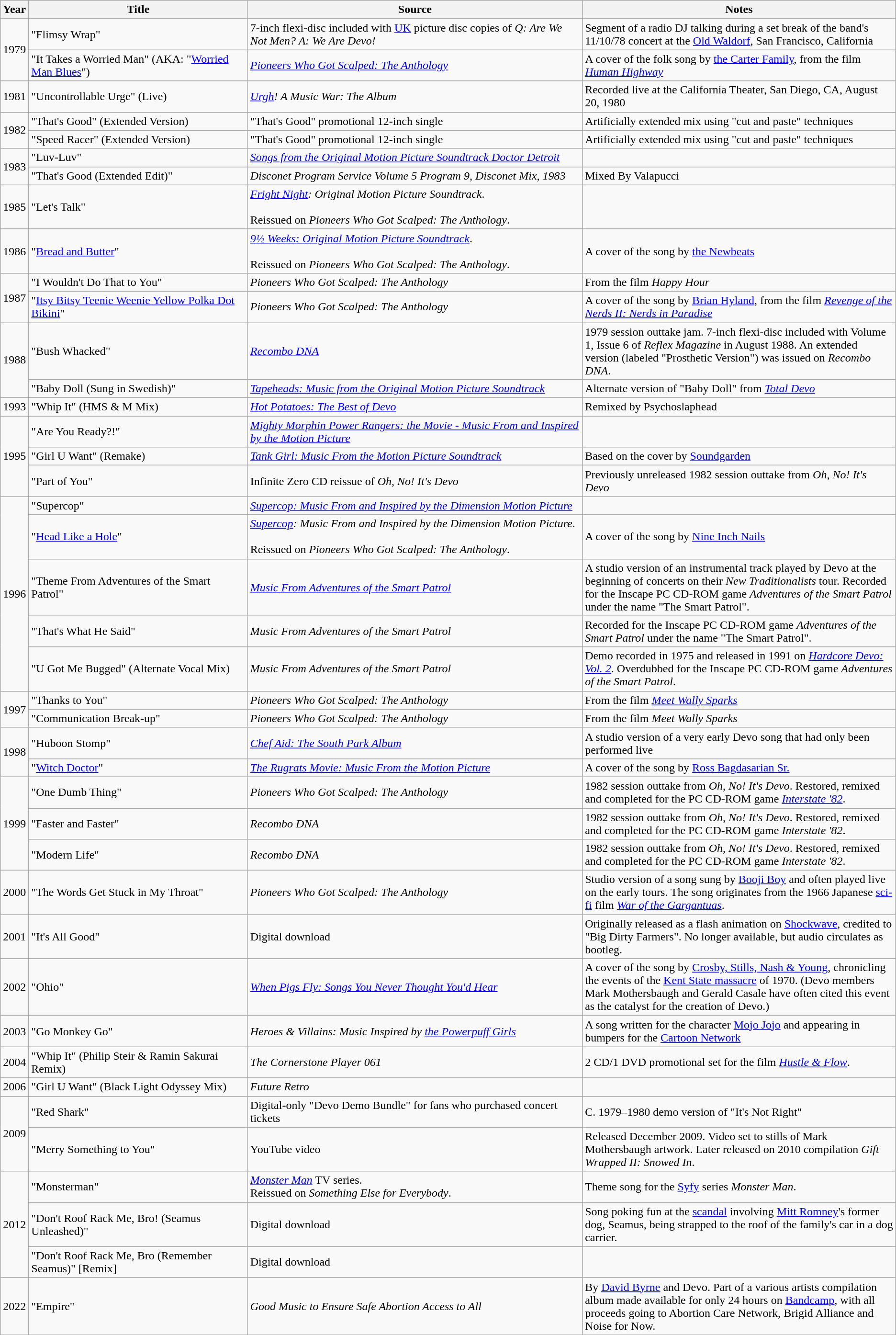<table class="wikitable">
<tr>
<th>Year</th>
<th>Title</th>
<th>Source</th>
<th width="35%">Notes</th>
</tr>
<tr>
<td rowspan="2">1979</td>
<td>"Flimsy Wrap"</td>
<td>7-inch flexi-disc included with <a href='#'>UK</a> picture disc copies of <em>Q: Are We Not Men? A: We Are Devo!</em></td>
<td>Segment of a radio DJ talking during a set break of the band's 11/10/78 concert at the <a href='#'>Old Waldorf</a>, San Francisco, California</td>
</tr>
<tr>
<td>"It Takes a Worried Man" (AKA: "<a href='#'>Worried Man Blues</a>")</td>
<td><em><a href='#'>Pioneers Who Got Scalped: The Anthology</a></em></td>
<td>A cover of the folk song by <a href='#'>the Carter Family</a>, from the film <em><a href='#'>Human Highway</a></em></td>
</tr>
<tr>
<td>1981</td>
<td>"Uncontrollable Urge" (Live)</td>
<td><em><a href='#'>Urgh</a>! A Music War: The Album</em></td>
<td>Recorded live at the California Theater, San Diego, CA, August 20, 1980</td>
</tr>
<tr>
<td rowspan="2">1982</td>
<td>"That's Good" (Extended Version)</td>
<td>"That's Good" promotional 12-inch single</td>
<td>Artificially extended mix using "cut and paste" techniques</td>
</tr>
<tr>
<td>"Speed Racer" (Extended Version)</td>
<td>"That's Good" promotional 12-inch single</td>
<td>Artificially extended mix using "cut and paste" techniques</td>
</tr>
<tr>
<td rowspan="2">1983</td>
<td>"Luv-Luv"</td>
<td><em><a href='#'>Songs from the Original Motion Picture Soundtrack Doctor Detroit</a></em></td>
<td></td>
</tr>
<tr>
<td>"That's Good (Extended Edit)"</td>
<td><em>Disconet Program Service Volume 5 Program 9, Disconet Mix, 1983</em></td>
<td>Mixed By Valapucci</td>
</tr>
<tr>
<td>1985</td>
<td>"Let's Talk"</td>
<td><em><a href='#'>Fright Night</a>: Original Motion Picture Soundtrack</em>.<br><br>Reissued on <em>Pioneers Who Got Scalped: The Anthology</em>.</td>
<td></td>
</tr>
<tr>
<td>1986</td>
<td>"<a href='#'>Bread and Butter</a>"</td>
<td><em><a href='#'>9½ Weeks: Original Motion Picture Soundtrack</a></em>.<br><br>Reissued on <em>Pioneers Who Got Scalped: The Anthology</em>.</td>
<td>A cover of the song by <a href='#'>the Newbeats</a></td>
</tr>
<tr>
<td rowspan="2">1987</td>
<td>"I Wouldn't Do That to You"</td>
<td><em>Pioneers Who Got Scalped: The Anthology</em></td>
<td>From the film <em>Happy Hour</em></td>
</tr>
<tr>
<td>"<a href='#'>Itsy Bitsy Teenie Weenie Yellow Polka Dot Bikini</a>"</td>
<td><em>Pioneers Who Got Scalped: The Anthology</em></td>
<td>A cover of the song by <a href='#'>Brian Hyland</a>, from the film <em><a href='#'>Revenge of the Nerds II: Nerds in Paradise</a></em></td>
</tr>
<tr>
<td rowspan="2">1988</td>
<td>"Bush Whacked"</td>
<td><em><a href='#'>Recombo DNA</a></em></td>
<td>1979 session outtake jam. 7-inch flexi-disc included with Volume 1, Issue 6 of <em>Reflex Magazine</em> in August 1988. An extended version (labeled "Prosthetic Version") was issued on <em>Recombo DNA</em>.</td>
</tr>
<tr>
<td>"Baby Doll (Sung in Swedish)"</td>
<td><em><a href='#'>Tapeheads: Music from the Original Motion Picture Soundtrack</a></em></td>
<td>Alternate version of "Baby Doll" from <em><a href='#'>Total Devo</a></em></td>
</tr>
<tr>
<td>1993</td>
<td>"Whip It" (HMS & M Mix)</td>
<td><em><a href='#'>Hot Potatoes: The Best of Devo</a></em></td>
<td>Remixed by Psychoslaphead</td>
</tr>
<tr>
<td rowspan="3">1995</td>
<td>"Are You Ready?!"</td>
<td><em><a href='#'>Mighty Morphin Power Rangers: the Movie - Music From and Inspired by the Motion Picture</a></em></td>
<td></td>
</tr>
<tr>
<td>"Girl U Want" (Remake)</td>
<td><em><a href='#'>Tank Girl: Music From the Motion Picture Soundtrack</a></em></td>
<td>Based on the cover by <a href='#'>Soundgarden</a></td>
</tr>
<tr>
<td>"Part of You"</td>
<td>Infinite Zero CD reissue of <em>Oh, No! It's Devo</em></td>
<td>Previously unreleased 1982 session outtake from <em>Oh, No! It's Devo</em></td>
</tr>
<tr>
<td rowspan="5">1996</td>
<td>"Supercop"</td>
<td><em><a href='#'>Supercop: Music From and Inspired by the Dimension Motion Picture</a></em></td>
<td></td>
</tr>
<tr>
<td>"<a href='#'>Head Like a Hole</a>"</td>
<td><em><a href='#'>Supercop</a>: Music From and Inspired by the Dimension Motion Picture</em>.<br><br>Reissued on <em>Pioneers Who Got Scalped: The Anthology</em>.</td>
<td>A cover of the song by <a href='#'>Nine Inch Nails</a></td>
</tr>
<tr>
<td>"Theme From Adventures of the Smart Patrol"</td>
<td><em><a href='#'>Music From Adventures of the Smart Patrol</a></em></td>
<td>A studio version of an instrumental track played by Devo at the beginning of concerts on their <em>New Traditionalists</em> tour. Recorded for the Inscape PC CD-ROM game <em>Adventures of the Smart Patrol</em> under the name "The Smart Patrol".</td>
</tr>
<tr>
<td>"That's What He Said"</td>
<td><em>Music From Adventures of the Smart Patrol</em></td>
<td>Recorded for the Inscape PC CD-ROM game <em>Adventures of the Smart Patrol</em> under the name "The Smart Patrol".</td>
</tr>
<tr>
<td>"U Got Me Bugged" (Alternate Vocal Mix)</td>
<td><em>Music From Adventures of the Smart Patrol</em></td>
<td>Demo recorded in 1975 and released in 1991 on <em><a href='#'>Hardcore Devo: Vol. 2</a></em>. Overdubbed for the Inscape PC CD-ROM game <em>Adventures of the Smart Patrol</em>.</td>
</tr>
<tr>
<td rowspan="2">1997</td>
<td>"Thanks to You"</td>
<td><em>Pioneers Who Got Scalped: The Anthology</em></td>
<td>From the film <em><a href='#'>Meet Wally Sparks</a></em></td>
</tr>
<tr>
<td>"Communication Break-up"</td>
<td><em>Pioneers Who Got Scalped: The Anthology</em></td>
<td>From the film <em>Meet Wally Sparks</em></td>
</tr>
<tr>
<td rowspan="2">1998</td>
<td>"Huboon Stomp"</td>
<td><em><a href='#'>Chef Aid: The South Park Album</a></em></td>
<td>A studio version of a very early Devo song that had only been performed live</td>
</tr>
<tr>
<td>"<a href='#'>Witch Doctor</a>"</td>
<td><em><a href='#'>The Rugrats Movie: Music From the Motion Picture</a></em></td>
<td>A cover of the song by <a href='#'>Ross Bagdasarian Sr.</a></td>
</tr>
<tr>
<td rowspan="3">1999</td>
<td>"One Dumb Thing"</td>
<td><em>Pioneers Who Got Scalped: The Anthology</em></td>
<td>1982 session outtake from <em>Oh, No! It's Devo</em>. Restored, remixed and completed for the PC CD-ROM game <em><a href='#'>Interstate '82</a></em>.</td>
</tr>
<tr>
<td>"Faster and Faster"</td>
<td><em>Recombo DNA</em></td>
<td>1982 session outtake from <em>Oh, No! It's Devo</em>. Restored, remixed and completed for the PC CD-ROM game <em>Interstate '82</em>.</td>
</tr>
<tr>
<td>"Modern Life"</td>
<td><em>Recombo DNA</em></td>
<td>1982 session outtake from <em>Oh, No! It's Devo</em>. Restored, remixed and completed for the PC CD-ROM game <em>Interstate '82</em>.</td>
</tr>
<tr>
<td>2000</td>
<td>"The Words Get Stuck in My Throat"</td>
<td><em>Pioneers Who Got Scalped: The Anthology</em></td>
<td>Studio version of a song sung by <a href='#'>Booji Boy</a> and often played live on the early tours. The song originates from the 1966 Japanese <a href='#'>sci-fi</a> film <em><a href='#'>War of the Gargantuas</a></em>.</td>
</tr>
<tr>
<td>2001</td>
<td>"It's All Good"</td>
<td>Digital download</td>
<td>Originally released as a flash animation on <a href='#'>Shockwave</a>, credited to "Big Dirty Farmers". No longer available, but audio circulates as bootleg.</td>
</tr>
<tr>
<td>2002</td>
<td>"Ohio"</td>
<td><em><a href='#'>When Pigs Fly: Songs You Never Thought You'd Hear</a></em></td>
<td>A cover of the song by <a href='#'>Crosby, Stills, Nash & Young</a>, chronicling the events of the <a href='#'>Kent State massacre</a> of 1970. (Devo members Mark Mothersbaugh and Gerald Casale have often cited this event as the catalyst for the creation of Devo.)</td>
</tr>
<tr>
<td>2003</td>
<td>"Go Monkey Go"</td>
<td><em>Heroes & Villains: Music Inspired by <a href='#'>the Powerpuff Girls</a></em></td>
<td>A song written for the character <a href='#'>Mojo Jojo</a> and appearing in bumpers for the <a href='#'>Cartoon Network</a></td>
</tr>
<tr>
<td>2004</td>
<td>"Whip It" (Philip Steir & Ramin Sakurai Remix)</td>
<td><em>The Cornerstone Player 061</em></td>
<td>2 CD/1 DVD promotional set for the film <em><a href='#'>Hustle & Flow</a></em>.</td>
</tr>
<tr>
<td>2006</td>
<td>"Girl U Want" (Black Light Odyssey Mix)</td>
<td><em>Future Retro</em></td>
<td></td>
</tr>
<tr>
<td rowspan="2">2009</td>
<td>"Red Shark"</td>
<td>Digital-only "Devo Demo Bundle" for fans who purchased concert tickets</td>
<td>C. 1979–1980 demo version of "It's Not Right"</td>
</tr>
<tr>
<td>"Merry Something to You"</td>
<td>YouTube video</td>
<td>Released December 2009. Video set to stills of Mark Mothersbaugh artwork. Later released on 2010 compilation <em>Gift Wrapped II: Snowed In</em>.</td>
</tr>
<tr>
<td rowspan="3">2012</td>
<td>"Monsterman"</td>
<td><em><a href='#'>Monster Man</a></em> TV series.<br>Reissued on <em>Something Else for Everybody</em>.</td>
<td>Theme song for the <a href='#'>Syfy</a> series <em>Monster Man</em>.</td>
</tr>
<tr>
<td>"Don't Roof Rack Me, Bro! (Seamus Unleashed)"</td>
<td>Digital download</td>
<td>Song poking fun at the <a href='#'>scandal</a> involving <a href='#'>Mitt Romney</a>'s former dog, Seamus, being strapped to the roof of the family's car in a dog carrier.</td>
</tr>
<tr>
<td>"Don't Roof Rack Me, Bro (Remember Seamus)" [Remix]</td>
<td>Digital download</td>
<td></td>
</tr>
<tr>
<td>2022</td>
<td>"Empire"</td>
<td><em>Good Music to Ensure Safe Abortion Access to All</em></td>
<td>By <a href='#'>David Byrne</a> and Devo. Part of a various artists compilation album made available for only 24 hours on <a href='#'>Bandcamp</a>, with all proceeds going to Abortion Care Network, Brigid Alliance and Noise for Now.</td>
</tr>
</table>
